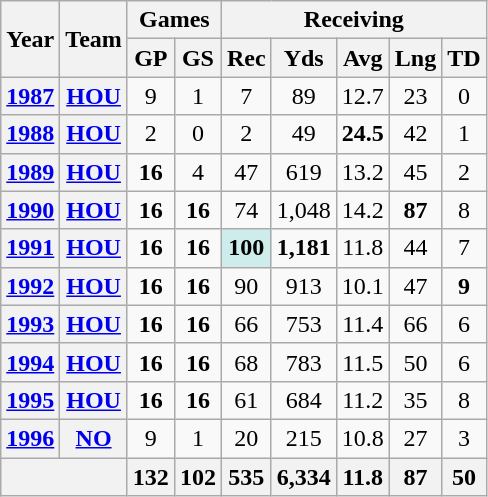<table class="wikitable" style="text-align:center;">
<tr>
<th rowspan="2">Year</th>
<th rowspan="2">Team</th>
<th colspan="2">Games</th>
<th colspan="5">Receiving</th>
</tr>
<tr>
<th>GP</th>
<th>GS</th>
<th>Rec</th>
<th>Yds</th>
<th>Avg</th>
<th>Lng</th>
<th>TD</th>
</tr>
<tr>
<th><a href='#'>1987</a></th>
<th><a href='#'>HOU</a></th>
<td>9</td>
<td>1</td>
<td>7</td>
<td>89</td>
<td>12.7</td>
<td>23</td>
<td>0</td>
</tr>
<tr>
<th><a href='#'>1988</a></th>
<th><a href='#'>HOU</a></th>
<td>2</td>
<td>0</td>
<td>2</td>
<td>49</td>
<td><strong>24.5</strong></td>
<td>42</td>
<td>1</td>
</tr>
<tr>
<th><a href='#'>1989</a></th>
<th><a href='#'>HOU</a></th>
<td><strong>16</strong></td>
<td>4</td>
<td>47</td>
<td>619</td>
<td>13.2</td>
<td>45</td>
<td>2</td>
</tr>
<tr>
<th><a href='#'>1990</a></th>
<th><a href='#'>HOU</a></th>
<td><strong>16</strong></td>
<td><strong>16</strong></td>
<td>74</td>
<td>1,048</td>
<td>14.2</td>
<td><strong>87</strong></td>
<td>8</td>
</tr>
<tr>
<th><a href='#'>1991</a></th>
<th><a href='#'>HOU</a></th>
<td><strong>16</strong></td>
<td><strong>16</strong></td>
<td style="background:#cfecec;"><strong>100</strong></td>
<td><strong>1,181</strong></td>
<td>11.8</td>
<td>44</td>
<td>7</td>
</tr>
<tr>
<th><a href='#'>1992</a></th>
<th><a href='#'>HOU</a></th>
<td><strong>16</strong></td>
<td><strong>16</strong></td>
<td>90</td>
<td>913</td>
<td>10.1</td>
<td>47</td>
<td><strong>9</strong></td>
</tr>
<tr>
<th><a href='#'>1993</a></th>
<th><a href='#'>HOU</a></th>
<td><strong>16</strong></td>
<td><strong>16</strong></td>
<td>66</td>
<td>753</td>
<td>11.4</td>
<td>66</td>
<td>6</td>
</tr>
<tr>
<th><a href='#'>1994</a></th>
<th><a href='#'>HOU</a></th>
<td><strong>16</strong></td>
<td><strong>16</strong></td>
<td>68</td>
<td>783</td>
<td>11.5</td>
<td>50</td>
<td>6</td>
</tr>
<tr>
<th><a href='#'>1995</a></th>
<th><a href='#'>HOU</a></th>
<td><strong>16</strong></td>
<td><strong>16</strong></td>
<td>61</td>
<td>684</td>
<td>11.2</td>
<td>35</td>
<td>8</td>
</tr>
<tr>
<th><a href='#'>1996</a></th>
<th><a href='#'>NO</a></th>
<td>9</td>
<td>1</td>
<td>20</td>
<td>215</td>
<td>10.8</td>
<td>27</td>
<td>3</td>
</tr>
<tr>
<th colspan="2"></th>
<th>132</th>
<th>102</th>
<th>535</th>
<th>6,334</th>
<th>11.8</th>
<th>87</th>
<th>50</th>
</tr>
</table>
